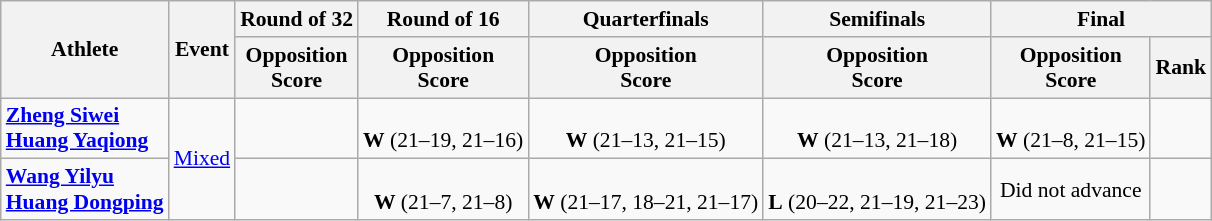<table class=wikitable style=font-size:90%;text-align:center>
<tr>
<th rowspan="2">Athlete</th>
<th rowspan="2">Event</th>
<th>Round of 32</th>
<th>Round of 16</th>
<th>Quarterfinals</th>
<th>Semifinals</th>
<th colspan="2">Final</th>
</tr>
<tr>
<th>Opposition<br>Score</th>
<th>Opposition<br>Score</th>
<th>Opposition<br>Score</th>
<th>Opposition<br>Score</th>
<th>Opposition<br>Score</th>
<th>Rank</th>
</tr>
<tr>
<td align=left><strong><a href='#'>Zheng Siwei</a> <br> <a href='#'>Huang Yaqiong</a></strong></td>
<td align=center rowspan=2><a href='#'>Mixed</a></td>
<td></td>
<td><br><strong>W</strong> (21–19, 21–16)</td>
<td><br><strong>W</strong> (21–13, 21–15)</td>
<td><br><strong>W</strong> (21–13, 21–18)</td>
<td><br><strong>W</strong> (21–8, 21–15)</td>
<td></td>
</tr>
<tr>
<td align=left><strong><a href='#'>Wang Yilyu</a> <br> <a href='#'>Huang Dongping</a></strong></td>
<td></td>
<td><br><strong>W</strong> (21–7, 21–8)</td>
<td><br><strong>W</strong> (21–17, 18–21, 21–17)</td>
<td><br><strong>L</strong> (20–22, 21–19, 21–23)</td>
<td>Did not advance</td>
<td></td>
</tr>
</table>
